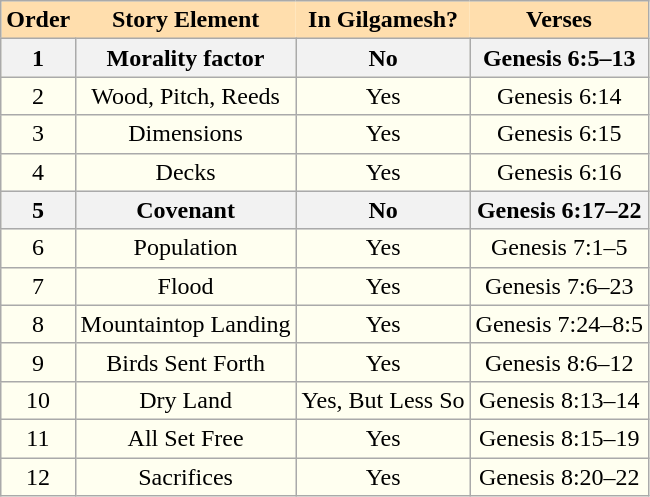<table class="wikitable" style="text-align:center; background:Ivory;">
<tr>
<th style="border:1px white; background:Navajowhite;">Order</th>
<th style="border:1px white; background:Navajowhite;">Story Element</th>
<th style="border:1px white; background:Navajowhite;">In Gilgamesh?</th>
<th style="border:1px white; background:Navajowhite;">Verses</th>
</tr>
<tr>
<th>1</th>
<th>Morality factor</th>
<th>No</th>
<th>Genesis 6:5–13</th>
</tr>
<tr>
<td>2</td>
<td>Wood, Pitch, Reeds</td>
<td>Yes</td>
<td>Genesis 6:14</td>
</tr>
<tr>
<td>3</td>
<td>Dimensions</td>
<td>Yes</td>
<td>Genesis 6:15</td>
</tr>
<tr>
<td>4</td>
<td>Decks</td>
<td>Yes</td>
<td>Genesis 6:16</td>
</tr>
<tr>
<th>5</th>
<th>Covenant</th>
<th>No</th>
<th>Genesis 6:17–22</th>
</tr>
<tr>
<td>6</td>
<td>Population</td>
<td>Yes</td>
<td>Genesis 7:1–5</td>
</tr>
<tr>
<td>7</td>
<td>Flood</td>
<td>Yes</td>
<td>Genesis 7:6–23</td>
</tr>
<tr>
<td>8</td>
<td>Mountaintop Landing</td>
<td>Yes</td>
<td>Genesis 7:24–8:5</td>
</tr>
<tr>
<td>9</td>
<td>Birds Sent Forth</td>
<td>Yes</td>
<td>Genesis 8:6–12</td>
</tr>
<tr>
<td>10</td>
<td>Dry Land</td>
<td>Yes, But Less So</td>
<td>Genesis 8:13–14</td>
</tr>
<tr>
<td>11</td>
<td>All Set Free</td>
<td>Yes</td>
<td>Genesis 8:15–19</td>
</tr>
<tr>
<td>12</td>
<td>Sacrifices</td>
<td>Yes</td>
<td>Genesis 8:20–22</td>
</tr>
</table>
